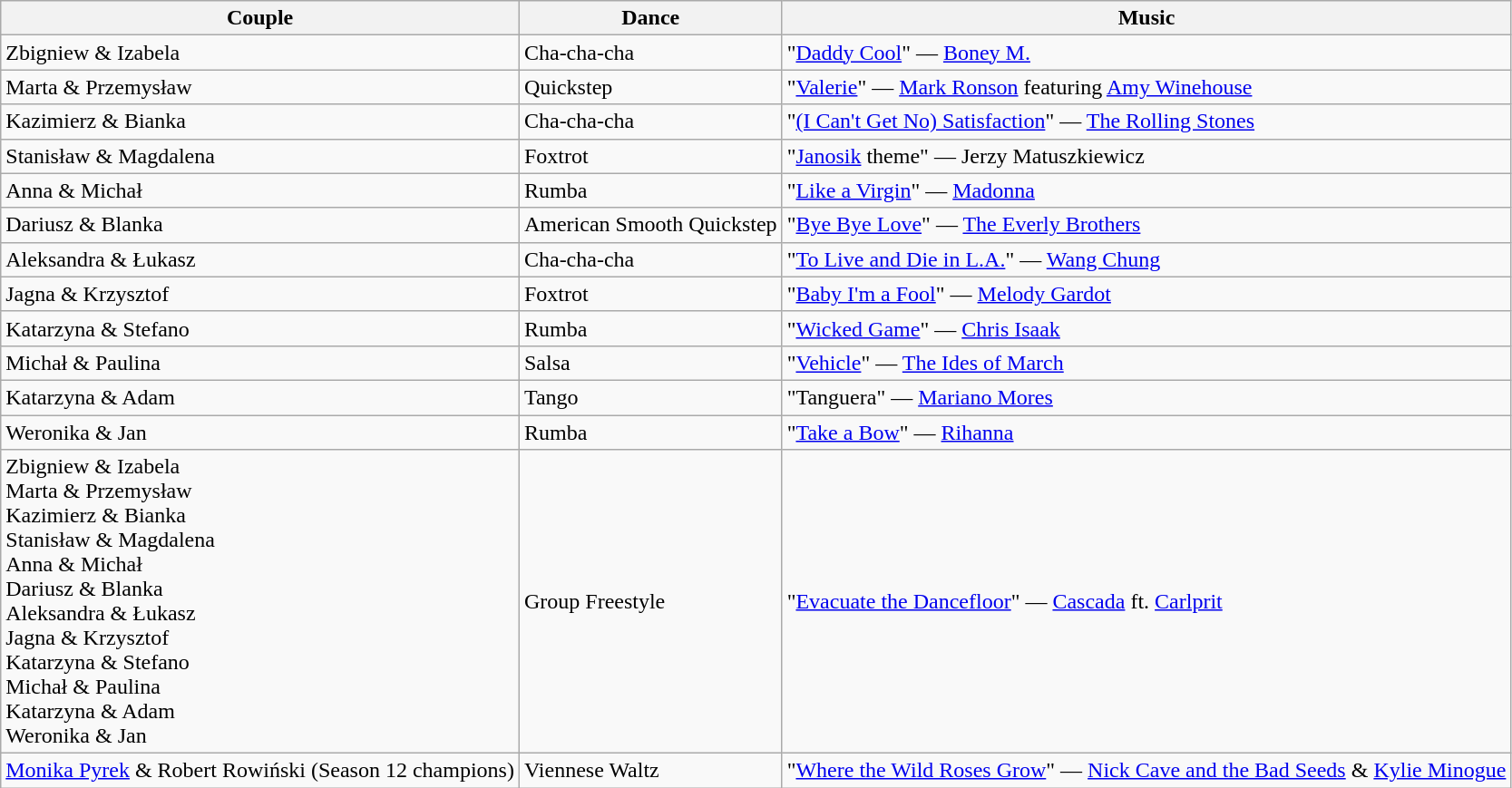<table class="wikitable">
<tr>
<th>Couple</th>
<th>Dance</th>
<th>Music</th>
</tr>
<tr>
<td>Zbigniew & Izabela</td>
<td>Cha-cha-cha</td>
<td>"<a href='#'>Daddy Cool</a>" — <a href='#'>Boney M.</a></td>
</tr>
<tr>
<td>Marta & Przemysław</td>
<td>Quickstep</td>
<td>"<a href='#'>Valerie</a>" — <a href='#'>Mark Ronson</a> featuring <a href='#'>Amy Winehouse</a></td>
</tr>
<tr>
<td>Kazimierz & Bianka</td>
<td>Cha-cha-cha</td>
<td>"<a href='#'>(I Can't Get No) Satisfaction</a>" — <a href='#'>The Rolling Stones</a></td>
</tr>
<tr>
<td>Stanisław & Magdalena</td>
<td>Foxtrot</td>
<td>"<a href='#'>Janosik</a> theme" — Jerzy Matuszkiewicz</td>
</tr>
<tr>
<td>Anna & Michał</td>
<td>Rumba</td>
<td>"<a href='#'>Like a Virgin</a>" — <a href='#'>Madonna</a></td>
</tr>
<tr>
<td>Dariusz & Blanka</td>
<td>American Smooth Quickstep</td>
<td>"<a href='#'>Bye Bye Love</a>" — <a href='#'>The Everly Brothers</a></td>
</tr>
<tr>
<td>Aleksandra & Łukasz</td>
<td>Cha-cha-cha</td>
<td>"<a href='#'>To Live and Die in L.A.</a>" — <a href='#'>Wang Chung</a></td>
</tr>
<tr>
<td>Jagna & Krzysztof</td>
<td>Foxtrot</td>
<td>"<a href='#'>Baby I'm a Fool</a>" — <a href='#'>Melody Gardot</a></td>
</tr>
<tr>
<td>Katarzyna & Stefano</td>
<td>Rumba</td>
<td>"<a href='#'>Wicked Game</a>" — <a href='#'>Chris Isaak</a></td>
</tr>
<tr>
<td>Michał & Paulina</td>
<td>Salsa</td>
<td>"<a href='#'>Vehicle</a>" — <a href='#'>The Ides of March</a></td>
</tr>
<tr>
<td>Katarzyna & Adam</td>
<td>Tango</td>
<td>"Tanguera" — <a href='#'>Mariano Mores</a></td>
</tr>
<tr>
<td>Weronika & Jan</td>
<td>Rumba</td>
<td>"<a href='#'>Take a Bow</a>" — <a href='#'>Rihanna</a></td>
</tr>
<tr>
<td>Zbigniew & Izabela <br> Marta & Przemysław <br> Kazimierz & Bianka <br> Stanisław & Magdalena <br> Anna & Michał <br> Dariusz & Blanka <br> Aleksandra & Łukasz <br> Jagna & Krzysztof <br> Katarzyna & Stefano <br> Michał & Paulina <br> Katarzyna & Adam <br> Weronika & Jan</td>
<td>Group Freestyle</td>
<td>"<a href='#'>Evacuate the Dancefloor</a>" — <a href='#'>Cascada</a> ft. <a href='#'>Carlprit</a></td>
</tr>
<tr>
<td><a href='#'>Monika Pyrek</a> & Robert Rowiński (Season 12 champions)</td>
<td>Viennese Waltz</td>
<td>"<a href='#'>Where the Wild Roses Grow</a>" — <a href='#'>Nick Cave and the Bad Seeds</a> & <a href='#'>Kylie Minogue</a></td>
</tr>
</table>
